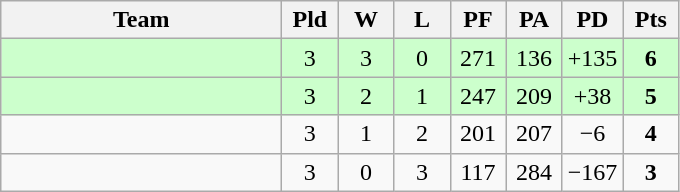<table class=wikitable style="text-align:center">
<tr>
<th width=180>Team</th>
<th width=30>Pld</th>
<th width=30>W</th>
<th width=30>L</th>
<th width=30>PF</th>
<th width=30>PA</th>
<th width=30>PD</th>
<th width=30>Pts</th>
</tr>
<tr bgcolor="#ccffcc">
<td align="left"></td>
<td>3</td>
<td>3</td>
<td>0</td>
<td>271</td>
<td>136</td>
<td>+135</td>
<td><strong>6</strong></td>
</tr>
<tr bgcolor="#ccffcc">
<td align="left"></td>
<td>3</td>
<td>2</td>
<td>1</td>
<td>247</td>
<td>209</td>
<td>+38</td>
<td><strong>5</strong></td>
</tr>
<tr>
<td align="left"></td>
<td>3</td>
<td>1</td>
<td>2</td>
<td>201</td>
<td>207</td>
<td>−6</td>
<td><strong>4</strong></td>
</tr>
<tr>
<td align="left"></td>
<td>3</td>
<td>0</td>
<td>3</td>
<td>117</td>
<td>284</td>
<td>−167</td>
<td><strong>3</strong></td>
</tr>
</table>
